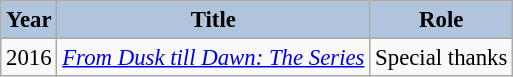<table class="wikitable" style="font-size:95%;">
<tr>
<th style="background:#B0C4DE;">Year</th>
<th style="background:#B0C4DE;">Title</th>
<th style="background:#B0C4DE;">Role</th>
</tr>
<tr>
<td>2016</td>
<td><em><a href='#'>From Dusk till Dawn: The Series</a></em></td>
<td>Special thanks</td>
</tr>
</table>
